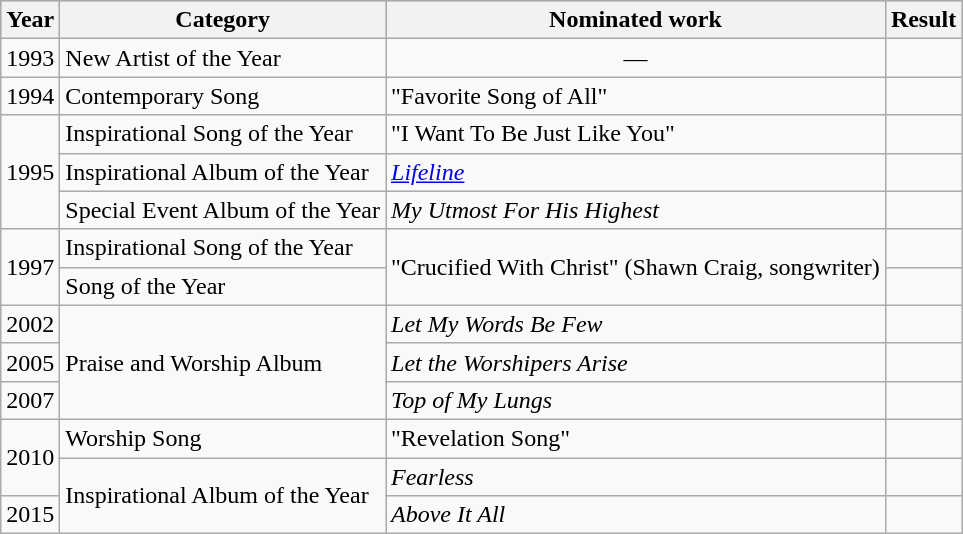<table class="wikitable">
<tr style="background:#b0c4de; text-align:center;">
<th>Year</th>
<th>Category</th>
<th>Nominated work</th>
<th>Result</th>
</tr>
<tr>
<td>1993</td>
<td>New Artist of the Year</td>
<td style="text-align:center;">—</td>
<td></td>
</tr>
<tr>
<td>1994</td>
<td>Contemporary Song</td>
<td>"Favorite Song of All"</td>
<td></td>
</tr>
<tr>
<td rowspan=3>1995</td>
<td>Inspirational Song of the Year</td>
<td>"I Want To Be Just Like You"</td>
<td></td>
</tr>
<tr>
<td>Inspirational Album of the Year</td>
<td><em><a href='#'>Lifeline</a></em></td>
<td></td>
</tr>
<tr>
<td>Special Event Album of the Year</td>
<td><em>My Utmost For His Highest</em></td>
<td></td>
</tr>
<tr>
<td rowspan=2>1997</td>
<td>Inspirational Song of the Year</td>
<td rowspan=2>"Crucified With Christ" (Shawn Craig, songwriter)</td>
<td></td>
</tr>
<tr>
<td>Song of the Year</td>
<td></td>
</tr>
<tr>
<td>2002</td>
<td rowspan=3>Praise and Worship Album</td>
<td><em>Let My Words Be Few</em></td>
<td></td>
</tr>
<tr>
<td>2005</td>
<td><em>Let the Worshipers Arise</em></td>
<td></td>
</tr>
<tr>
<td>2007</td>
<td><em>Top of My Lungs</em></td>
<td></td>
</tr>
<tr>
<td rowspan=2>2010</td>
<td>Worship Song</td>
<td>"Revelation Song"</td>
<td></td>
</tr>
<tr>
<td rowspan=2>Inspirational Album of the Year</td>
<td><em>Fearless</em></td>
<td></td>
</tr>
<tr>
<td>2015</td>
<td><em>Above It All</em></td>
<td></td>
</tr>
</table>
